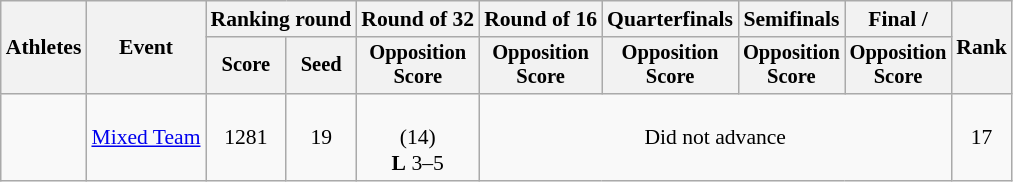<table class="wikitable" style="font-size:90%;">
<tr>
<th rowspan="2">Athletes</th>
<th rowspan="2">Event</th>
<th colspan="2">Ranking round</th>
<th>Round of 32</th>
<th>Round of 16</th>
<th>Quarterfinals</th>
<th>Semifinals</th>
<th>Final / </th>
<th rowspan=2>Rank</th>
</tr>
<tr style="font-size:95%">
<th>Score</th>
<th>Seed</th>
<th>Opposition<br>Score</th>
<th>Opposition<br>Score</th>
<th>Opposition<br>Score</th>
<th>Opposition<br>Score</th>
<th>Opposition<br>Score</th>
</tr>
<tr align=center>
<td align=left><br></td>
<td><a href='#'>Mixed Team</a></td>
<td>1281</td>
<td>19</td>
<td><br> (14)<br><strong>L</strong> 3–5</td>
<td colspan=4>Did not advance</td>
<td>17</td>
</tr>
</table>
